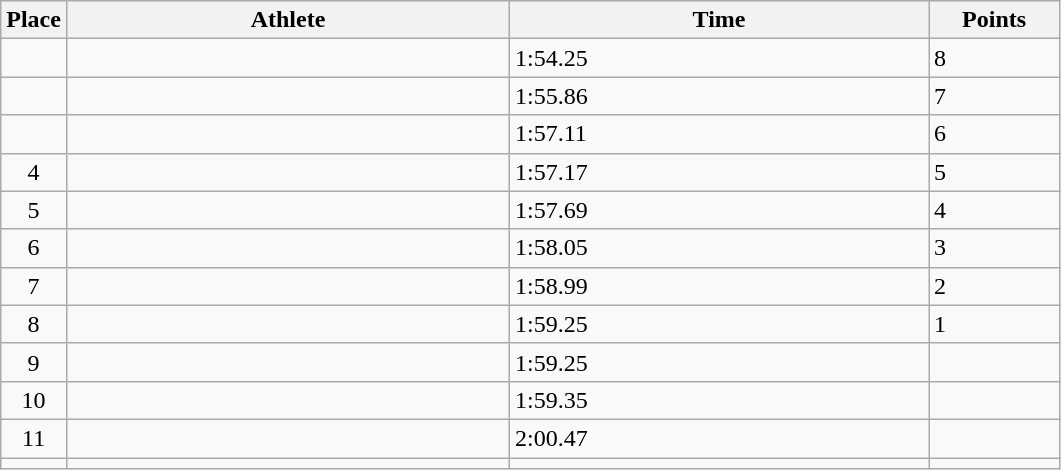<table class=wikitable>
<tr>
<th>Place</th>
<th style="width:18em">Athlete</th>
<th style="width:17em">Time</th>
<th style="width:5em">Points</th>
</tr>
<tr>
<td align=center></td>
<td></td>
<td>1:54.25  <strong></strong> <strong></strong> <strong></strong></td>
<td>8</td>
</tr>
<tr>
<td align=center></td>
<td></td>
<td>1:55.86</td>
<td>7</td>
</tr>
<tr>
<td align=center></td>
<td></td>
<td>1:57.11</td>
<td>6</td>
</tr>
<tr>
<td align=center>4</td>
<td></td>
<td>1:57.17</td>
<td>5</td>
</tr>
<tr>
<td align=center>5</td>
<td></td>
<td>1:57.69 <strong></strong> </td>
<td>4</td>
</tr>
<tr>
<td align=center>6</td>
<td></td>
<td>1:58.05</td>
<td>3</td>
</tr>
<tr>
<td align=center>7</td>
<td></td>
<td>1:58.99</td>
<td>2</td>
</tr>
<tr>
<td align=center>8</td>
<td></td>
<td>1:59.25</td>
<td>1</td>
</tr>
<tr>
<td align=center>9</td>
<td></td>
<td>1:59.25</td>
<td></td>
</tr>
<tr>
<td align=center>10</td>
<td></td>
<td>1:59.35</td>
<td></td>
</tr>
<tr>
<td align=center>11</td>
<td></td>
<td>2:00.47</td>
<td></td>
</tr>
<tr>
<td align=center></td>
<td></td>
<td></td>
<td></td>
</tr>
</table>
